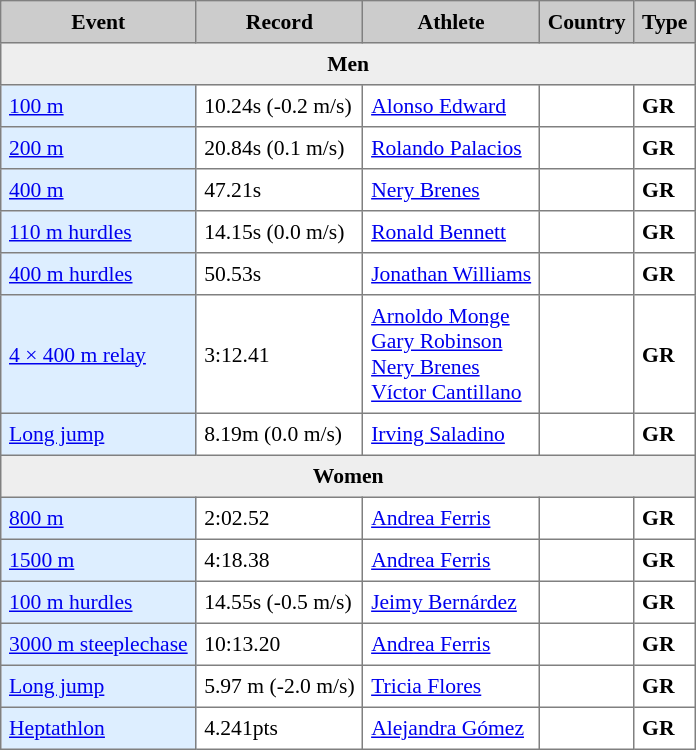<table border= "1"  cellpadding = "5" cellspacing= "2" style="border-collapse: collapse;  font-size: 90%; ">
<tr>
<th style="background: #cccccc;">Event</th>
<th style="background: #cccccc;">Record</th>
<th style="background: #cccccc;">Athlete</th>
<th style="background: #cccccc;">Country</th>
<th style="background: #cccccc;">Type</th>
</tr>
<tr>
<th bgcolor="#eeeeee" colspan="5">Men</th>
</tr>
<tr>
<td style="background:#def;"><a href='#'>100 m</a></td>
<td>10.24s (-0.2 m/s)</td>
<td><a href='#'>Alonso Edward</a></td>
<td></td>
<td><strong>GR</strong></td>
</tr>
<tr>
<td style="background:#def;"><a href='#'>200 m</a></td>
<td>20.84s (0.1 m/s)</td>
<td><a href='#'>Rolando Palacios</a></td>
<td></td>
<td><strong>GR</strong></td>
</tr>
<tr>
<td style="background:#def;"><a href='#'>400 m</a></td>
<td>47.21s</td>
<td><a href='#'>Nery Brenes</a></td>
<td></td>
<td><strong>GR</strong></td>
</tr>
<tr>
<td style="background:#def;"><a href='#'>110 m hurdles</a></td>
<td>14.15s (0.0 m/s)</td>
<td><a href='#'>Ronald Bennett</a></td>
<td></td>
<td><strong>GR</strong></td>
</tr>
<tr>
<td style="background:#def;"><a href='#'>400 m hurdles</a></td>
<td>50.53s</td>
<td><a href='#'>Jonathan Williams</a></td>
<td></td>
<td><strong>GR</strong></td>
</tr>
<tr>
<td style="background:#def;"><a href='#'>4 × 400 m relay</a></td>
<td>3:12.41</td>
<td><a href='#'>Arnoldo Monge</a>  <br><a href='#'>Gary Robinson</a> <br><a href='#'>Nery Brenes</a> <br><a href='#'>Víctor Cantillano</a></td>
<td></td>
<td><strong>GR</strong></td>
</tr>
<tr>
<td style="background:#def;"><a href='#'>Long jump</a></td>
<td>8.19m (0.0 m/s)</td>
<td><a href='#'>Irving Saladino</a></td>
<td></td>
<td><strong>GR</strong></td>
</tr>
<tr>
<th bgcolor="#eeeeee" colspan="5">Women</th>
</tr>
<tr>
<td style="background:#def;"><a href='#'>800 m</a></td>
<td>2:02.52</td>
<td><a href='#'>Andrea Ferris</a></td>
<td></td>
<td><strong>GR</strong></td>
</tr>
<tr>
<td style="background:#def;"><a href='#'>1500 m</a></td>
<td>4:18.38</td>
<td><a href='#'>Andrea Ferris</a></td>
<td></td>
<td><strong>GR</strong></td>
</tr>
<tr>
<td style="background:#def;"><a href='#'>100 m hurdles</a></td>
<td>14.55s (-0.5 m/s)</td>
<td><a href='#'>Jeimy Bernárdez</a></td>
<td></td>
<td><strong>GR</strong></td>
</tr>
<tr>
<td style="background:#def;"><a href='#'>3000 m steeplechase</a></td>
<td>10:13.20</td>
<td><a href='#'>Andrea Ferris</a></td>
<td></td>
<td><strong>GR</strong></td>
</tr>
<tr>
<td style="background:#def;"><a href='#'>Long jump</a></td>
<td>5.97 m (-2.0 m/s)</td>
<td><a href='#'>Tricia Flores</a></td>
<td></td>
<td><strong>GR</strong></td>
</tr>
<tr>
<td style="background:#def;"><a href='#'>Heptathlon</a></td>
<td>4.241pts</td>
<td><a href='#'>Alejandra Gómez</a></td>
<td></td>
<td><strong>GR</strong></td>
</tr>
</table>
